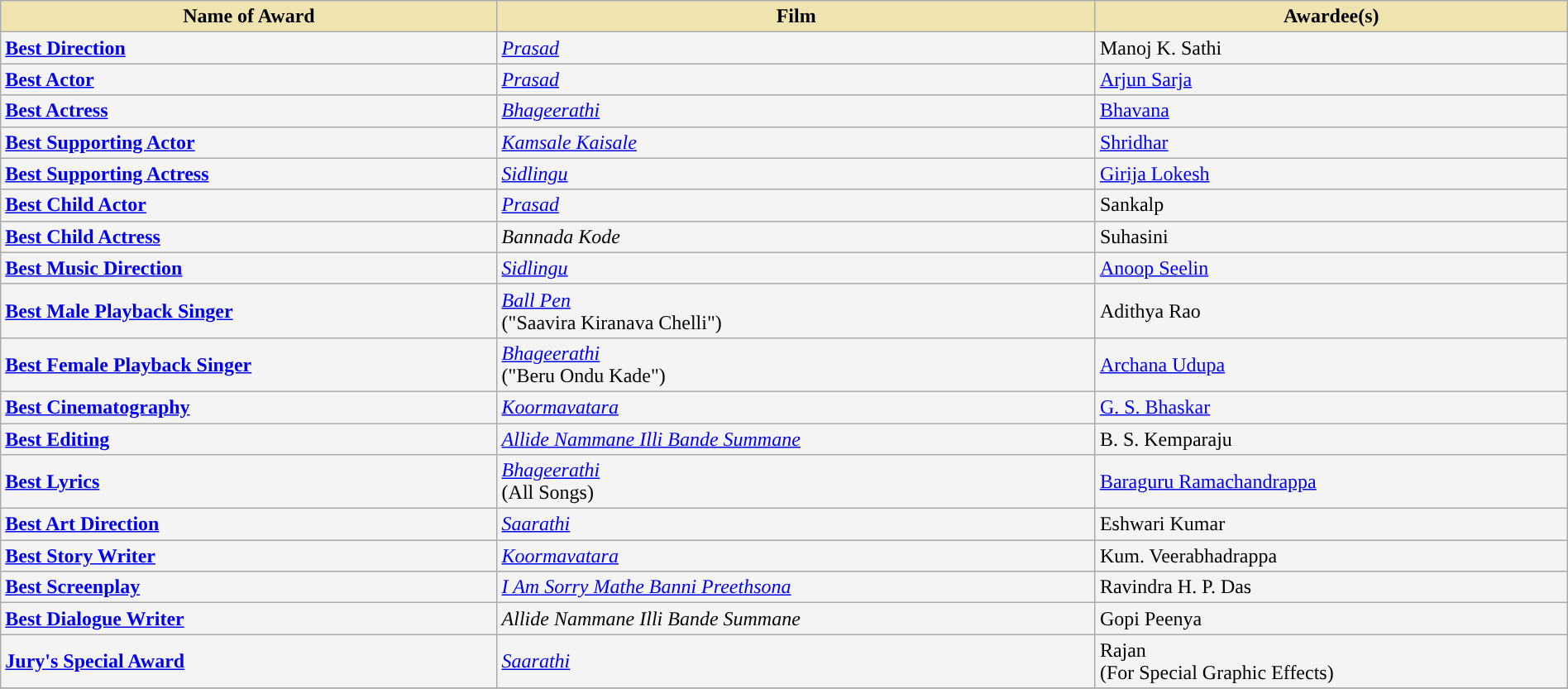<table class="wikitable" style="width:100%;">
<tr>
<th style="background-color:#EFE4B0;">Name of Award</th>
<th style="background-color:#EFE4B0;">Film</th>
<th style="background-color:#EFE4B0;">Awardee(s)</th>
</tr>
<tr style="background-color:#F4F4F4">
<td><strong><a href='#'>Best Direction</a></strong></td>
<td><em><a href='#'>Prasad</a></em></td>
<td>Manoj K. Sathi</td>
</tr>
<tr style="background-color:#F4F4F4">
<td><strong><a href='#'>Best Actor</a></strong></td>
<td><em><a href='#'>Prasad</a></em></td>
<td><a href='#'>Arjun Sarja</a></td>
</tr>
<tr style="background-color:#F4F4F4">
<td><strong><a href='#'>Best Actress</a></strong></td>
<td><em><a href='#'>Bhageerathi</a></em></td>
<td><a href='#'>Bhavana</a></td>
</tr>
<tr style="background-color:#F4F4F4">
<td><strong><a href='#'>Best Supporting Actor</a></strong></td>
<td><em><a href='#'>Kamsale Kaisale</a></em></td>
<td><a href='#'>Shridhar</a></td>
</tr>
<tr style="background-color:#F4F4F4">
<td><strong><a href='#'>Best Supporting Actress</a></strong></td>
<td><em><a href='#'>Sidlingu</a></em></td>
<td><a href='#'>Girija Lokesh</a></td>
</tr>
<tr style="background-color:#F4F4F4">
<td><strong><a href='#'>Best Child Actor</a></strong></td>
<td><em><a href='#'>Prasad</a></em></td>
<td>Sankalp</td>
</tr>
<tr style="background-color:#F4F4F4">
<td><strong><a href='#'>Best Child Actress</a></strong></td>
<td><em>Bannada Kode</em></td>
<td>Suhasini</td>
</tr>
<tr style="background-color:#F4F4F4">
<td><strong><a href='#'>Best Music Direction</a></strong></td>
<td><em><a href='#'>Sidlingu</a></em></td>
<td><a href='#'>Anoop Seelin</a></td>
</tr>
<tr style="background-color:#F4F4F4">
<td><strong><a href='#'>Best Male Playback Singer</a></strong></td>
<td><em><a href='#'>Ball Pen</a></em> <br>("Saavira Kiranava Chelli")</td>
<td>Adithya Rao</td>
</tr>
<tr style="background-color:#F4F4F4">
<td><strong><a href='#'>Best Female Playback Singer</a></strong></td>
<td><em><a href='#'>Bhageerathi</a></em><br>("Beru Ondu Kade")</td>
<td><a href='#'>Archana Udupa</a></td>
</tr>
<tr style="background-color:#F4F4F4">
<td><strong><a href='#'>Best Cinematography</a></strong></td>
<td><em><a href='#'>Koormavatara</a></em></td>
<td><a href='#'>G. S. Bhaskar</a></td>
</tr>
<tr style="background-color:#F4F4F4">
<td><strong><a href='#'>Best Editing</a></strong></td>
<td><em><a href='#'>Allide Nammane Illi Bande Summane</a></em></td>
<td>B. S. Kemparaju</td>
</tr>
<tr style="background-color:#F4F4F4">
<td><strong><a href='#'>Best Lyrics</a></strong></td>
<td><em><a href='#'>Bhageerathi</a></em><br>(All Songs)</td>
<td><a href='#'>Baraguru Ramachandrappa</a></td>
</tr>
<tr style="background-color:#F4F4F4">
<td><strong><a href='#'>Best Art Direction</a></strong></td>
<td><em><a href='#'>Saarathi</a></em></td>
<td>Eshwari Kumar</td>
</tr>
<tr style="background-color:#F4F4F4">
<td><strong><a href='#'>Best Story Writer</a></strong></td>
<td><em><a href='#'>Koormavatara</a></em></td>
<td>Kum. Veerabhadrappa</td>
</tr>
<tr style="background-color:#F4F4F4">
<td><strong><a href='#'>Best Screenplay</a></strong></td>
<td><em><a href='#'>I Am Sorry Mathe Banni Preethsona</a></em></td>
<td>Ravindra H. P. Das</td>
</tr>
<tr style="background-color:#F4F4F4">
<td><strong><a href='#'>Best Dialogue Writer</a></strong></td>
<td><em>Allide Nammane Illi Bande Summane</em></td>
<td>Gopi Peenya</td>
</tr>
<tr style="background-color:#F4F4F4">
<td><strong><a href='#'>Jury's Special Award</a></strong></td>
<td><em><a href='#'>Saarathi</a></em></td>
<td>Rajan<br>(For Special Graphic Effects)</td>
</tr>
<tr style="background-color:#F4F4F4">
</tr>
</table>
